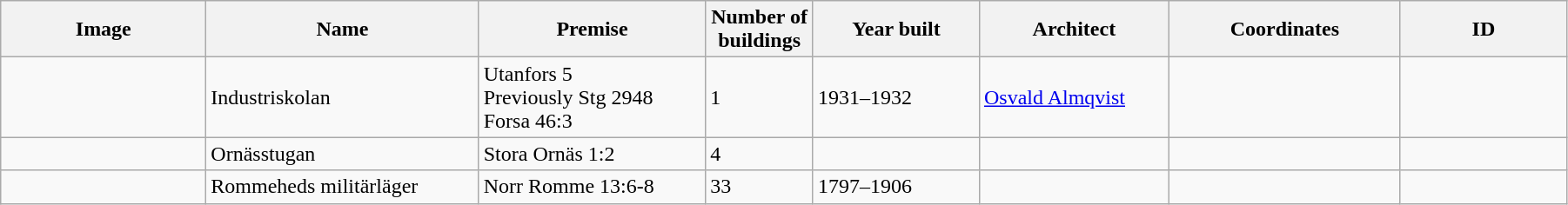<table class="wikitable" width="95%">
<tr>
<th width="150">Image</th>
<th>Name</th>
<th>Premise</th>
<th width="75">Number of<br>buildings</th>
<th width="120">Year built</th>
<th>Architect</th>
<th width="170">Coordinates</th>
<th width="120">ID</th>
</tr>
<tr>
<td></td>
<td Ljungbergsgymnasiet>Industriskolan</td>
<td>Utanfors 5<br>Previously Stg 2948<br>Forsa 46:3</td>
<td>1</td>
<td>1931–1932</td>
<td><a href='#'>Osvald Almqvist</a></td>
<td></td>
<td></td>
</tr>
<tr>
<td></td>
<td>Ornässtugan</td>
<td>Stora Ornäs 1:2</td>
<td>4</td>
<td></td>
<td></td>
<td></td>
<td></td>
</tr>
<tr>
<td></td>
<td Rommehed>Rommeheds militärläger</td>
<td>Norr Romme 13:6-8</td>
<td>33</td>
<td>1797–1906</td>
<td></td>
<td></td>
<td></td>
</tr>
</table>
